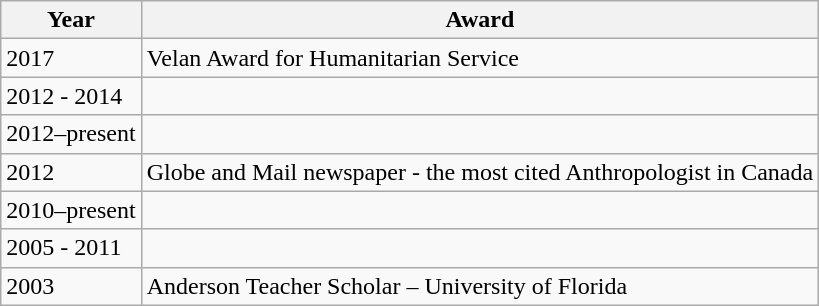<table class="wikitable">
<tr>
<th>Year</th>
<th>Award</th>
</tr>
<tr>
<td>2017</td>
<td>Velan Award for Humanitarian Service</td>
</tr>
<tr>
<td>2012 - 2014</td>
<td></td>
</tr>
<tr>
<td>2012–present</td>
<td></td>
</tr>
<tr>
<td>2012</td>
<td>Globe and Mail newspaper - the most cited Anthropologist in Canada</td>
</tr>
<tr>
<td>2010–present</td>
<td></td>
</tr>
<tr>
<td>2005 - 2011</td>
<td></td>
</tr>
<tr>
<td>2003</td>
<td>Anderson Teacher Scholar – University of Florida</td>
</tr>
</table>
